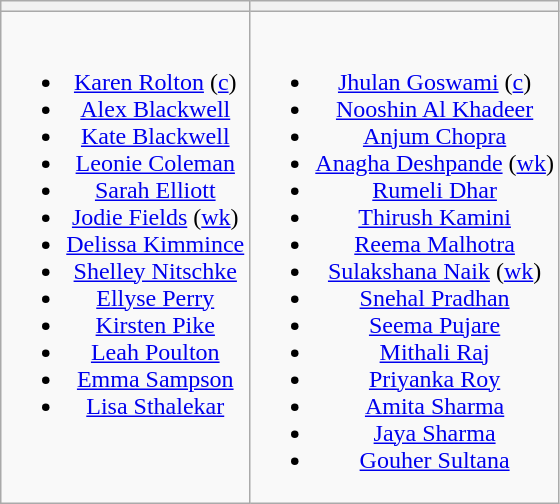<table class="wikitable" style="text-align:center">
<tr>
<th></th>
<th></th>
</tr>
<tr style="vertical-align:top">
<td><br><ul><li><a href='#'>Karen Rolton</a> (<a href='#'>c</a>)</li><li><a href='#'>Alex Blackwell</a></li><li><a href='#'>Kate Blackwell</a></li><li><a href='#'>Leonie Coleman</a></li><li><a href='#'>Sarah Elliott</a></li><li><a href='#'>Jodie Fields</a> (<a href='#'>wk</a>)</li><li><a href='#'>Delissa Kimmince</a></li><li><a href='#'>Shelley Nitschke</a></li><li><a href='#'>Ellyse Perry</a></li><li><a href='#'>Kirsten Pike</a></li><li><a href='#'>Leah Poulton</a></li><li><a href='#'>Emma Sampson</a></li><li><a href='#'>Lisa Sthalekar</a></li></ul></td>
<td><br><ul><li><a href='#'>Jhulan Goswami</a> (<a href='#'>c</a>)</li><li><a href='#'>Nooshin Al Khadeer</a></li><li><a href='#'>Anjum Chopra</a></li><li><a href='#'>Anagha Deshpande</a> (<a href='#'>wk</a>)</li><li><a href='#'>Rumeli Dhar</a></li><li><a href='#'>Thirush Kamini</a></li><li><a href='#'>Reema Malhotra</a></li><li><a href='#'>Sulakshana Naik</a> (<a href='#'>wk</a>)</li><li><a href='#'>Snehal Pradhan</a></li><li><a href='#'>Seema Pujare</a></li><li><a href='#'>Mithali Raj</a></li><li><a href='#'>Priyanka Roy</a></li><li><a href='#'>Amita Sharma</a></li><li><a href='#'>Jaya Sharma</a></li><li><a href='#'>Gouher Sultana</a></li></ul></td>
</tr>
</table>
